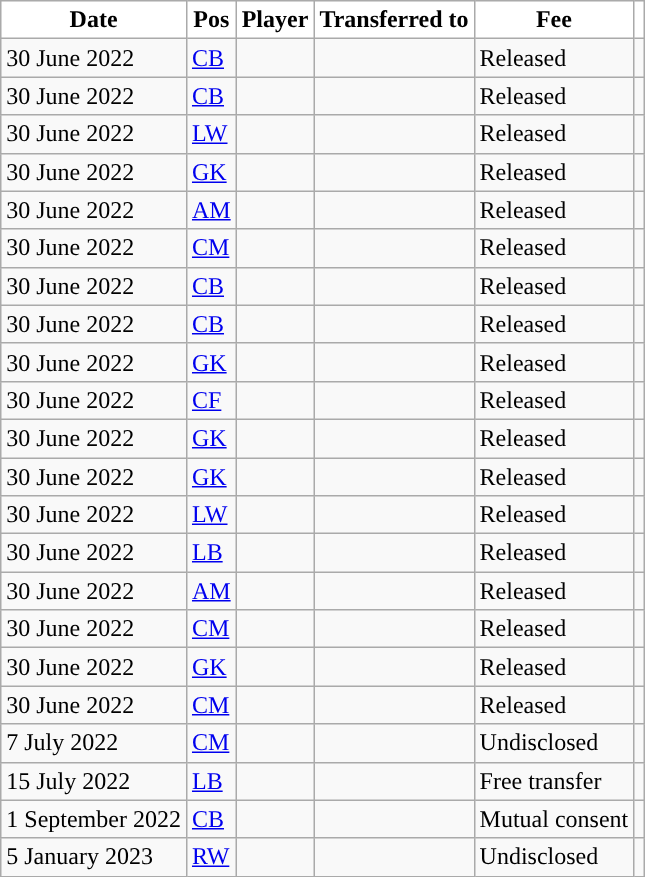<table class="wikitable plainrowheaders sortable">
<tr>
<th style="background-color:#FFFFFF; color:#000000; ">Date</th>
<th style="background-color:#FFFFFF; color:#000000; ">Pos</th>
<th style="background-color:#FFFFFF; color:#000000; ">Player</th>
<th style="background-color:#FFFFFF; color:#000000; ">Transferred to</th>
<th style="background-color:#FFFFFF; color:#000000; ">Fee</th>
<th style="background-color:#FFFFFF; color:#000000; "></th>
</tr>
<tr>
<td>30 June 2022</td>
<td><a href='#'>CB</a></td>
<td></td>
<td></td>
<td>Released</td>
<td></td>
</tr>
<tr>
<td>30 June 2022</td>
<td><a href='#'>CB</a></td>
<td></td>
<td></td>
<td>Released</td>
<td></td>
</tr>
<tr>
<td>30 June 2022</td>
<td><a href='#'>LW</a></td>
<td></td>
<td></td>
<td>Released</td>
<td></td>
</tr>
<tr>
<td>30 June 2022</td>
<td><a href='#'>GK</a></td>
<td></td>
<td></td>
<td>Released</td>
<td></td>
</tr>
<tr>
<td>30 June 2022</td>
<td><a href='#'>AM</a></td>
<td></td>
<td></td>
<td>Released</td>
<td></td>
</tr>
<tr>
<td>30 June 2022</td>
<td><a href='#'>CM</a></td>
<td></td>
<td></td>
<td>Released</td>
<td></td>
</tr>
<tr>
<td>30 June 2022</td>
<td><a href='#'>CB</a></td>
<td></td>
<td></td>
<td>Released</td>
<td></td>
</tr>
<tr>
<td>30 June 2022</td>
<td><a href='#'>CB</a></td>
<td></td>
<td></td>
<td>Released</td>
<td></td>
</tr>
<tr>
<td>30 June 2022</td>
<td><a href='#'>GK</a></td>
<td></td>
<td></td>
<td>Released</td>
<td></td>
</tr>
<tr>
<td>30 June 2022</td>
<td><a href='#'>CF</a></td>
<td></td>
<td></td>
<td>Released</td>
<td></td>
</tr>
<tr>
<td>30 June 2022</td>
<td><a href='#'>GK</a></td>
<td></td>
<td></td>
<td>Released</td>
<td></td>
</tr>
<tr>
<td>30 June 2022</td>
<td><a href='#'>GK</a></td>
<td></td>
<td></td>
<td>Released</td>
<td></td>
</tr>
<tr>
<td>30 June 2022</td>
<td><a href='#'>LW</a></td>
<td></td>
<td></td>
<td>Released</td>
<td></td>
</tr>
<tr>
<td>30 June 2022</td>
<td><a href='#'>LB</a></td>
<td></td>
<td></td>
<td>Released</td>
<td></td>
</tr>
<tr>
<td>30 June 2022</td>
<td><a href='#'>AM</a></td>
<td></td>
<td></td>
<td>Released</td>
<td></td>
</tr>
<tr>
<td>30 June 2022</td>
<td><a href='#'>CM</a></td>
<td></td>
<td></td>
<td>Released</td>
<td></td>
</tr>
<tr>
<td>30 June 2022</td>
<td><a href='#'>GK</a></td>
<td></td>
<td></td>
<td>Released</td>
<td></td>
</tr>
<tr>
<td>30 June 2022</td>
<td><a href='#'>CM</a></td>
<td></td>
<td></td>
<td>Released</td>
<td></td>
</tr>
<tr>
<td>7 July 2022</td>
<td><a href='#'>CM</a></td>
<td></td>
<td></td>
<td>Undisclosed</td>
<td></td>
</tr>
<tr>
<td>15 July 2022</td>
<td><a href='#'>LB</a></td>
<td></td>
<td></td>
<td>Free transfer</td>
<td></td>
</tr>
<tr>
<td>1 September 2022</td>
<td><a href='#'>CB</a></td>
<td></td>
<td></td>
<td>Mutual consent</td>
<td></td>
</tr>
<tr>
<td>5 January 2023</td>
<td><a href='#'>RW</a></td>
<td></td>
<td></td>
<td>Undisclosed</td>
<td></td>
</tr>
</table>
